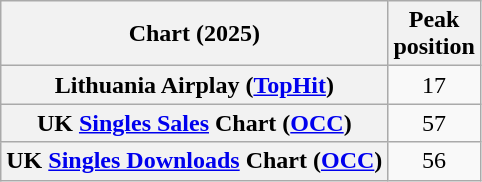<table class="wikitable sortable plainrowheaders" style="text-align:center">
<tr>
<th scope="col">Chart (2025)</th>
<th scope="col">Peak<br>position</th>
</tr>
<tr>
<th scope="row">Lithuania Airplay (<a href='#'>TopHit</a>)</th>
<td>17</td>
</tr>
<tr>
<th scope="row">UK <a href='#'>Singles Sales</a> Chart (<a href='#'>OCC</a>)</th>
<td>57</td>
</tr>
<tr>
<th scope="row">UK <a href='#'>Singles Downloads</a> Chart (<a href='#'>OCC</a>)</th>
<td>56</td>
</tr>
</table>
